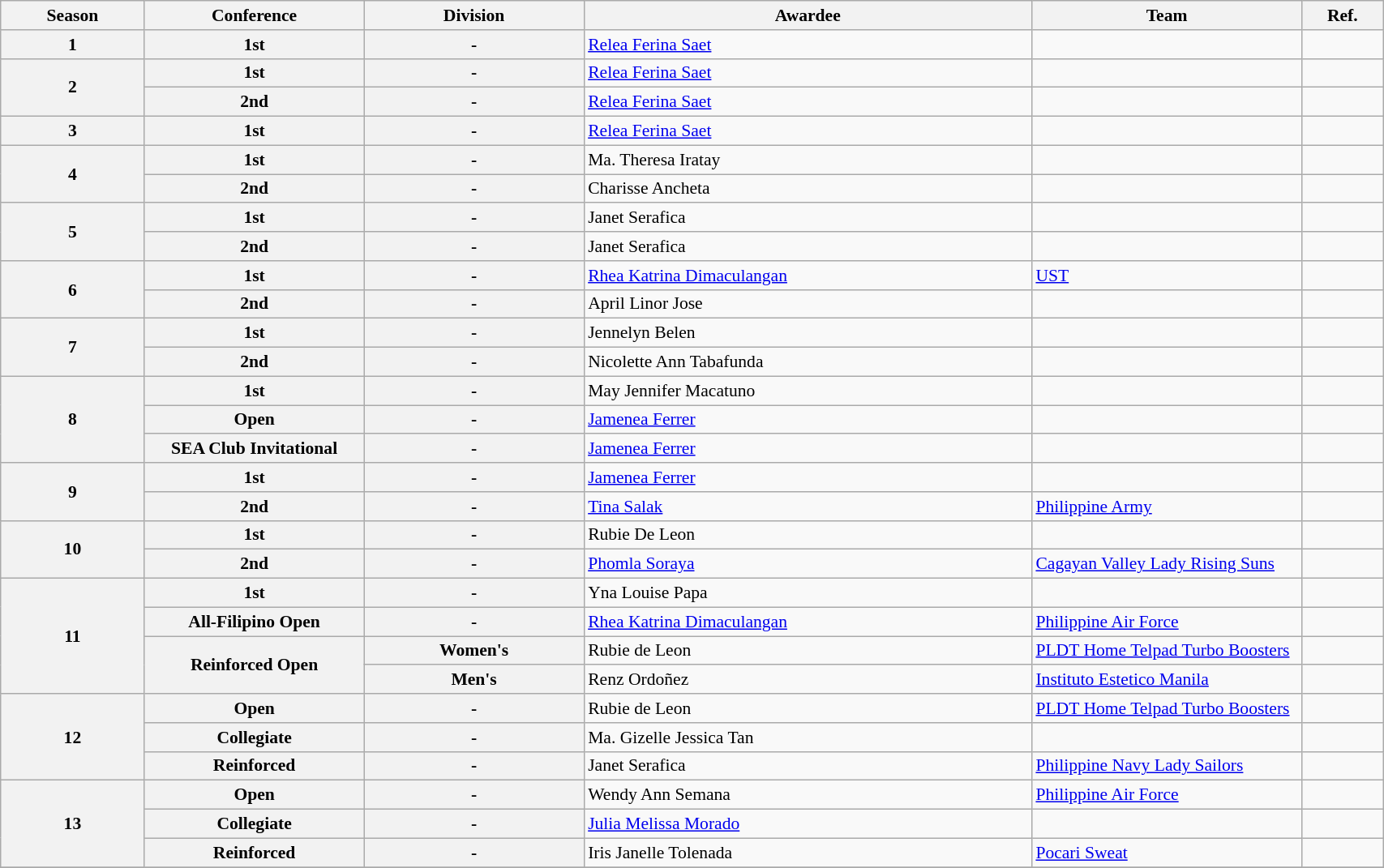<table class="wikitable" style="font-size:90%; width:90%">
<tr>
<th width="50">Season</th>
<th width="80">Conference</th>
<th width="80">Division</th>
<th width="170">Awardee</th>
<th width="100">Team</th>
<th width="20">Ref.</th>
</tr>
<tr>
<th>1</th>
<th>1st</th>
<th>-</th>
<td> <a href='#'>Relea Ferina Saet</a></td>
<td></td>
<td></td>
</tr>
<tr>
<th rowspan="2">2</th>
<th>1st</th>
<th>-</th>
<td> <a href='#'>Relea Ferina Saet</a></td>
<td></td>
<td></td>
</tr>
<tr>
<th>2nd</th>
<th>-</th>
<td> <a href='#'>Relea Ferina Saet</a></td>
<td></td>
<td></td>
</tr>
<tr>
<th>3</th>
<th>1st</th>
<th>-</th>
<td> <a href='#'>Relea Ferina Saet</a></td>
<td></td>
<td></td>
</tr>
<tr>
<th rowspan="2">4</th>
<th>1st</th>
<th>-</th>
<td> Ma. Theresa Iratay</td>
<td></td>
<td></td>
</tr>
<tr>
<th>2nd</th>
<th>-</th>
<td> Charisse Ancheta</td>
<td></td>
<td></td>
</tr>
<tr>
<th rowspan="2">5</th>
<th>1st</th>
<th>-</th>
<td> Janet Serafica</td>
<td></td>
<td></td>
</tr>
<tr>
<th>2nd</th>
<th>-</th>
<td> Janet Serafica</td>
<td></td>
<td></td>
</tr>
<tr>
<th rowspan="2">6</th>
<th>1st</th>
<th>-</th>
<td> <a href='#'>Rhea Katrina Dimaculangan</a></td>
<td> <a href='#'>UST</a></td>
<td></td>
</tr>
<tr>
<th>2nd</th>
<th>-</th>
<td> April Linor Jose</td>
<td></td>
<td></td>
</tr>
<tr>
<th rowspan="2">7</th>
<th>1st</th>
<th>-</th>
<td> Jennelyn Belen</td>
<td></td>
<td></td>
</tr>
<tr>
<th>2nd</th>
<th>-</th>
<td> Nicolette Ann Tabafunda</td>
<td></td>
<td align="center"></td>
</tr>
<tr>
<th rowspan="3">8</th>
<th>1st</th>
<th>-</th>
<td> May Jennifer Macatuno</td>
<td></td>
<td align="center"></td>
</tr>
<tr>
<th>Open</th>
<th>-</th>
<td> <a href='#'>Jamenea Ferrer</a></td>
<td></td>
<td align="center"></td>
</tr>
<tr>
<th>SEA Club Invitational</th>
<th>-</th>
<td> <a href='#'>Jamenea Ferrer</a></td>
<td></td>
<td align="center"></td>
</tr>
<tr>
<th rowspan="2">9</th>
<th>1st</th>
<th>-</th>
<td> <a href='#'>Jamenea Ferrer</a></td>
<td></td>
<td></td>
</tr>
<tr>
<th>2nd</th>
<th>-</th>
<td> <a href='#'>Tina Salak</a></td>
<td> <a href='#'>Philippine Army</a></td>
<td></td>
</tr>
<tr>
<th rowspan="2">10</th>
<th>1st</th>
<th>-</th>
<td> Rubie De Leon</td>
<td></td>
<td></td>
</tr>
<tr>
<th>2nd</th>
<th>-</th>
<td> <a href='#'>Phomla Soraya</a></td>
<td> <a href='#'>Cagayan Valley Lady Rising Suns</a></td>
<td></td>
</tr>
<tr>
<th rowspan="4">11</th>
<th>1st</th>
<th>-</th>
<td> Yna Louise Papa</td>
<td></td>
<td></td>
</tr>
<tr>
<th>All-Filipino Open</th>
<th>-</th>
<td> <a href='#'>Rhea Katrina Dimaculangan</a></td>
<td> <a href='#'>Philippine Air Force</a></td>
<td></td>
</tr>
<tr>
<th rowspan="2">Reinforced Open</th>
<th>Women's</th>
<td> Rubie de Leon</td>
<td> <a href='#'>PLDT Home Telpad Turbo Boosters</a></td>
<td></td>
</tr>
<tr>
<th>Men's</th>
<td> Renz Ordoñez</td>
<td> <a href='#'>Instituto Estetico Manila</a></td>
<td></td>
</tr>
<tr>
<th rowspan="3">12</th>
<th>Open</th>
<th>-</th>
<td> Rubie de Leon</td>
<td> <a href='#'>PLDT Home Telpad Turbo Boosters</a></td>
<td></td>
</tr>
<tr>
<th>Collegiate</th>
<th>-</th>
<td> Ma. Gizelle Jessica Tan</td>
<td></td>
<td></td>
</tr>
<tr>
<th>Reinforced</th>
<th>-</th>
<td> Janet Serafica</td>
<td> <a href='#'>Philippine Navy Lady Sailors</a></td>
<td></td>
</tr>
<tr>
<th rowspan="3">13</th>
<th>Open</th>
<th>-</th>
<td> Wendy Ann Semana</td>
<td> <a href='#'>Philippine Air Force</a></td>
<td></td>
</tr>
<tr>
<th>Collegiate</th>
<th>-</th>
<td> <a href='#'>Julia Melissa Morado</a></td>
<td></td>
<td></td>
</tr>
<tr>
<th>Reinforced</th>
<th>-</th>
<td> Iris Janelle Tolenada</td>
<td> <a href='#'>Pocari Sweat</a></td>
<td></td>
</tr>
<tr>
</tr>
</table>
